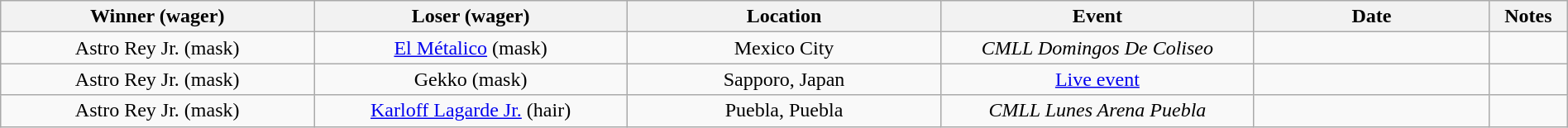<table class="wikitable sortable" width=100%  style="text-align: center">
<tr>
<th width=20% scope="col">Winner (wager)</th>
<th width=20% scope="col">Loser (wager)</th>
<th width=20% scope="col">Location</th>
<th width=20% scope="col">Event</th>
<th width=15% scope="col">Date</th>
<th class="unsortable" width=5% scope="col">Notes</th>
</tr>
<tr>
<td>Astro Rey Jr. (mask)</td>
<td><a href='#'>El Métalico</a> (mask)</td>
<td>Mexico City</td>
<td><em>CMLL Domingos De Coliseo</em></td>
<td></td>
<td></td>
</tr>
<tr>
<td>Astro Rey Jr. (mask)</td>
<td>Gekko (mask)</td>
<td>Sapporo, Japan</td>
<td><a href='#'>Live event</a></td>
<td></td>
<td></td>
</tr>
<tr>
<td>Astro Rey Jr. (mask)</td>
<td><a href='#'>Karloff Lagarde Jr.</a> (hair)</td>
<td>Puebla, Puebla</td>
<td><em>CMLL Lunes Arena Puebla</em></td>
<td></td>
<td></td>
</tr>
</table>
